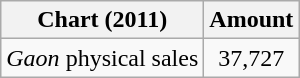<table class="wikitable">
<tr>
<th>Chart (2011)</th>
<th>Amount</th>
</tr>
<tr>
<td><em>Gaon</em> physical sales</td>
<td align="center">37,727</td>
</tr>
</table>
